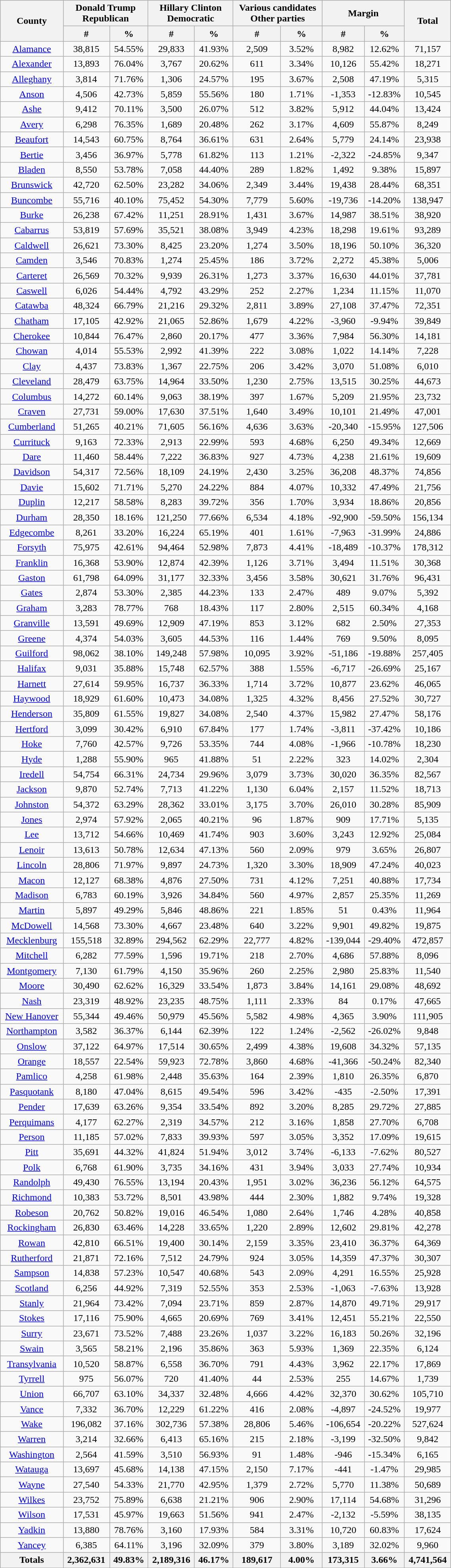<table width="60%" class="wikitable sortable">
<tr>
<th rowspan="2">County</th>
<th colspan="2">Donald Trump<br>Republican</th>
<th colspan="2">Hillary Clinton<br>Democratic</th>
<th colspan="2">Various candidates<br>Other parties</th>
<th colspan="2">Margin</th>
<th rowspan="2">Total</th>
</tr>
<tr>
<th style="text-align:center;" data-sort-type="number">#</th>
<th style="text-align:center;" data-sort-type="number">%</th>
<th style="text-align:center;" data-sort-type="number">#</th>
<th style="text-align:center;" data-sort-type="number">%</th>
<th style="text-align:center;" data-sort-type="number">#</th>
<th style="text-align:center;" data-sort-type="number">%</th>
<th style="text-align:center;" data-sort-type="number">#</th>
<th style="text-align:center;" data-sort-type="number">%</th>
</tr>
<tr style="text-align:center;">
<td><a href='#'>Alamance</a></td>
<td>38,815</td>
<td>54.55%</td>
<td>29,833</td>
<td>41.93%</td>
<td>2,509</td>
<td>3.52%</td>
<td>8,982</td>
<td>12.62%</td>
<td>71,157</td>
</tr>
<tr style="text-align:center;">
<td><a href='#'>Alexander</a></td>
<td>13,893</td>
<td>76.04%</td>
<td>3,767</td>
<td>20.62%</td>
<td>611</td>
<td>3.34%</td>
<td>10,126</td>
<td>55.42%</td>
<td>18,271</td>
</tr>
<tr style="text-align:center;">
<td><a href='#'>Alleghany</a></td>
<td>3,814</td>
<td>71.76%</td>
<td>1,306</td>
<td>24.57%</td>
<td>195</td>
<td>3.67%</td>
<td>2,508</td>
<td>47.19%</td>
<td>5,315</td>
</tr>
<tr style="text-align:center;">
<td><a href='#'>Anson</a></td>
<td>4,506</td>
<td>42.73%</td>
<td>5,859</td>
<td>55.56%</td>
<td>180</td>
<td>1.71%</td>
<td>-1,353</td>
<td>-12.83%</td>
<td>10,545</td>
</tr>
<tr style="text-align:center;">
<td><a href='#'>Ashe</a></td>
<td>9,412</td>
<td>70.11%</td>
<td>3,500</td>
<td>26.07%</td>
<td>512</td>
<td>3.82%</td>
<td>5,912</td>
<td>44.04%</td>
<td>13,424</td>
</tr>
<tr style="text-align:center;">
<td><a href='#'>Avery</a></td>
<td>6,298</td>
<td>76.35%</td>
<td>1,689</td>
<td>20.48%</td>
<td>262</td>
<td>3.17%</td>
<td>4,609</td>
<td>55.87%</td>
<td>8,249</td>
</tr>
<tr style="text-align:center;">
<td><a href='#'>Beaufort</a></td>
<td>14,543</td>
<td>60.75%</td>
<td>8,764</td>
<td>36.61%</td>
<td>631</td>
<td>2.64%</td>
<td>5,779</td>
<td>24.14%</td>
<td>23,938</td>
</tr>
<tr style="text-align:center;">
<td><a href='#'>Bertie</a></td>
<td>3,456</td>
<td>36.97%</td>
<td>5,778</td>
<td>61.82%</td>
<td>113</td>
<td>1.21%</td>
<td>-2,322</td>
<td>-24.85%</td>
<td>9,347</td>
</tr>
<tr style="text-align:center;">
<td><a href='#'>Bladen</a></td>
<td>8,550</td>
<td>53.78%</td>
<td>7,058</td>
<td>44.40%</td>
<td>289</td>
<td>1.82%</td>
<td>1,492</td>
<td>9.38%</td>
<td>15,897</td>
</tr>
<tr style="text-align:center;">
<td><a href='#'>Brunswick</a></td>
<td>42,720</td>
<td>62.50%</td>
<td>23,282</td>
<td>34.06%</td>
<td>2,349</td>
<td>3.44%</td>
<td>19,438</td>
<td>28.44%</td>
<td>68,351</td>
</tr>
<tr style="text-align:center;">
<td><a href='#'>Buncombe</a></td>
<td>55,716</td>
<td>40.10%</td>
<td>75,452</td>
<td>54.30%</td>
<td>7,779</td>
<td>5.60%</td>
<td>-19,736</td>
<td>-14.20%</td>
<td>138,947</td>
</tr>
<tr style="text-align:center;">
<td><a href='#'>Burke</a></td>
<td>26,238</td>
<td>67.42%</td>
<td>11,251</td>
<td>28.91%</td>
<td>1,431</td>
<td>3.67%</td>
<td>14,987</td>
<td>38.51%</td>
<td>38,920</td>
</tr>
<tr style="text-align:center;">
<td><a href='#'>Cabarrus</a></td>
<td>53,819</td>
<td>57.69%</td>
<td>35,521</td>
<td>38.08%</td>
<td>3,949</td>
<td>4.23%</td>
<td>18,298</td>
<td>19.61%</td>
<td>93,289</td>
</tr>
<tr style="text-align:center;">
<td><a href='#'>Caldwell</a></td>
<td>26,621</td>
<td>73.30%</td>
<td>8,425</td>
<td>23.20%</td>
<td>1,274</td>
<td>3.50%</td>
<td>18,196</td>
<td>50.10%</td>
<td>36,320</td>
</tr>
<tr style="text-align:center;">
<td><a href='#'>Camden</a></td>
<td>3,546</td>
<td>70.83%</td>
<td>1,274</td>
<td>25.45%</td>
<td>186</td>
<td>3.72%</td>
<td>2,272</td>
<td>45.38%</td>
<td>5,006</td>
</tr>
<tr style="text-align:center;">
<td><a href='#'>Carteret</a></td>
<td>26,569</td>
<td>70.32%</td>
<td>9,939</td>
<td>26.31%</td>
<td>1,273</td>
<td>3.37%</td>
<td>16,630</td>
<td>44.01%</td>
<td>37,781</td>
</tr>
<tr style="text-align:center;">
<td><a href='#'>Caswell</a></td>
<td>6,026</td>
<td>54.44%</td>
<td>4,792</td>
<td>43.29%</td>
<td>252</td>
<td>2.27%</td>
<td>1,234</td>
<td>11.15%</td>
<td>11,070</td>
</tr>
<tr style="text-align:center;">
<td><a href='#'>Catawba</a></td>
<td>48,324</td>
<td>66.79%</td>
<td>21,216</td>
<td>29.32%</td>
<td>2,811</td>
<td>3.89%</td>
<td>27,108</td>
<td>37.47%</td>
<td>72,351</td>
</tr>
<tr style="text-align:center;">
<td><a href='#'>Chatham</a></td>
<td>17,105</td>
<td>42.92%</td>
<td>21,065</td>
<td>52.86%</td>
<td>1,679</td>
<td>4.22%</td>
<td>-3,960</td>
<td>-9.94%</td>
<td>39,849</td>
</tr>
<tr style="text-align:center;">
<td><a href='#'>Cherokee</a></td>
<td>10,844</td>
<td>76.47%</td>
<td>2,860</td>
<td>20.17%</td>
<td>477</td>
<td>3.36%</td>
<td>7,984</td>
<td>56.30%</td>
<td>14,181</td>
</tr>
<tr style="text-align:center;">
<td><a href='#'>Chowan</a></td>
<td>4,014</td>
<td>55.53%</td>
<td>2,992</td>
<td>41.39%</td>
<td>222</td>
<td>3.08%</td>
<td>1,022</td>
<td>14.14%</td>
<td>7,228</td>
</tr>
<tr style="text-align:center;">
<td><a href='#'>Clay</a></td>
<td>4,437</td>
<td>73.83%</td>
<td>1,367</td>
<td>22.75%</td>
<td>206</td>
<td>3.42%</td>
<td>3,070</td>
<td>51.08%</td>
<td>6,010</td>
</tr>
<tr style="text-align:center;">
<td><a href='#'>Cleveland</a></td>
<td>28,479</td>
<td>63.75%</td>
<td>14,964</td>
<td>33.50%</td>
<td>1,230</td>
<td>2.75%</td>
<td>13,515</td>
<td>30.25%</td>
<td>44,673</td>
</tr>
<tr style="text-align:center;">
<td><a href='#'>Columbus</a></td>
<td>14,272</td>
<td>60.14%</td>
<td>9,063</td>
<td>38.19%</td>
<td>397</td>
<td>1.67%</td>
<td>5,209</td>
<td>21.95%</td>
<td>23,732</td>
</tr>
<tr style="text-align:center;">
<td><a href='#'>Craven</a></td>
<td>27,731</td>
<td>59.00%</td>
<td>17,630</td>
<td>37.51%</td>
<td>1,640</td>
<td>3.49%</td>
<td>10,101</td>
<td>21.49%</td>
<td>47,001</td>
</tr>
<tr style="text-align:center;">
<td><a href='#'>Cumberland</a></td>
<td>51,265</td>
<td>40.21%</td>
<td>71,605</td>
<td>56.16%</td>
<td>4,636</td>
<td>3.63%</td>
<td>-20,340</td>
<td>-15.95%</td>
<td>127,506</td>
</tr>
<tr style="text-align:center;">
<td><a href='#'>Currituck</a></td>
<td>9,163</td>
<td>72.33%</td>
<td>2,913</td>
<td>22.99%</td>
<td>593</td>
<td>4.68%</td>
<td>6,250</td>
<td>49.34%</td>
<td>12,669</td>
</tr>
<tr style="text-align:center;">
<td><a href='#'>Dare</a></td>
<td>11,460</td>
<td>58.44%</td>
<td>7,222</td>
<td>36.83%</td>
<td>927</td>
<td>4.73%</td>
<td>4,238</td>
<td>21.61%</td>
<td>19,609</td>
</tr>
<tr style="text-align:center;">
<td><a href='#'>Davidson</a></td>
<td>54,317</td>
<td>72.56%</td>
<td>18,109</td>
<td>24.19%</td>
<td>2,430</td>
<td>3.25%</td>
<td>36,208</td>
<td>48.37%</td>
<td>74,856</td>
</tr>
<tr style="text-align:center;">
<td><a href='#'>Davie</a></td>
<td>15,602</td>
<td>71.71%</td>
<td>5,270</td>
<td>24.22%</td>
<td>884</td>
<td>4.07%</td>
<td>10,332</td>
<td>47.49%</td>
<td>21,756</td>
</tr>
<tr style="text-align:center;">
<td><a href='#'>Duplin</a></td>
<td>12,217</td>
<td>58.58%</td>
<td>8,283</td>
<td>39.72%</td>
<td>356</td>
<td>1.70%</td>
<td>3,934</td>
<td>18.86%</td>
<td>20,856</td>
</tr>
<tr style="text-align:center;">
<td><a href='#'>Durham</a></td>
<td>28,350</td>
<td>18.16%</td>
<td>121,250</td>
<td>77.66%</td>
<td>6,534</td>
<td>4.18%</td>
<td>-92,900</td>
<td>-59.50%</td>
<td>156,134</td>
</tr>
<tr style="text-align:center;">
<td><a href='#'>Edgecombe</a></td>
<td>8,261</td>
<td>33.20%</td>
<td>16,224</td>
<td>65.19%</td>
<td>401</td>
<td>1.61%</td>
<td>-7,963</td>
<td>-31.99%</td>
<td>24,886</td>
</tr>
<tr style="text-align:center;">
<td><a href='#'>Forsyth</a></td>
<td>75,975</td>
<td>42.61%</td>
<td>94,464</td>
<td>52.98%</td>
<td>7,873</td>
<td>4.41%</td>
<td>-18,489</td>
<td>-10.37%</td>
<td>178,312</td>
</tr>
<tr style="text-align:center;">
<td><a href='#'>Franklin</a></td>
<td>16,368</td>
<td>53.90%</td>
<td>12,874</td>
<td>42.39%</td>
<td>1,126</td>
<td>3.71%</td>
<td>3,494</td>
<td>11.51%</td>
<td>30,368</td>
</tr>
<tr style="text-align:center;">
<td><a href='#'>Gaston</a></td>
<td>61,798</td>
<td>64.09%</td>
<td>31,177</td>
<td>32.33%</td>
<td>3,456</td>
<td>3.58%</td>
<td>30,621</td>
<td>31.76%</td>
<td>96,431</td>
</tr>
<tr style="text-align:center;">
<td><a href='#'>Gates</a></td>
<td>2,874</td>
<td>53.30%</td>
<td>2,385</td>
<td>44.23%</td>
<td>133</td>
<td>2.47%</td>
<td>489</td>
<td>9.07%</td>
<td>5,392</td>
</tr>
<tr style="text-align:center;">
<td><a href='#'>Graham</a></td>
<td>3,283</td>
<td>78.77%</td>
<td>768</td>
<td>18.43%</td>
<td>117</td>
<td>2.80%</td>
<td>2,515</td>
<td>60.34%</td>
<td>4,168</td>
</tr>
<tr style="text-align:center;">
<td><a href='#'>Granville</a></td>
<td>13,591</td>
<td>49.69%</td>
<td>12,909</td>
<td>47.19%</td>
<td>853</td>
<td>3.12%</td>
<td>682</td>
<td>2.50%</td>
<td>27,353</td>
</tr>
<tr style="text-align:center;">
<td><a href='#'>Greene</a></td>
<td>4,374</td>
<td>54.03%</td>
<td>3,605</td>
<td>44.53%</td>
<td>116</td>
<td>1.44%</td>
<td>769</td>
<td>9.50%</td>
<td>8,095</td>
</tr>
<tr style="text-align:center;">
<td><a href='#'>Guilford</a></td>
<td>98,062</td>
<td>38.10%</td>
<td>149,248</td>
<td>57.98%</td>
<td>10,095</td>
<td>3.92%</td>
<td>-51,186</td>
<td>-19.88%</td>
<td>257,405</td>
</tr>
<tr style="text-align:center;">
<td><a href='#'>Halifax</a></td>
<td>9,031</td>
<td>35.88%</td>
<td>15,748</td>
<td>62.57%</td>
<td>388</td>
<td>1.55%</td>
<td>-6,717</td>
<td>-26.69%</td>
<td>25,167</td>
</tr>
<tr style="text-align:center;">
<td><a href='#'>Harnett</a></td>
<td>27,614</td>
<td>59.95%</td>
<td>16,737</td>
<td>36.33%</td>
<td>1,714</td>
<td>3.72%</td>
<td>10,877</td>
<td>23.62%</td>
<td>46,065</td>
</tr>
<tr style="text-align:center;">
<td><a href='#'>Haywood</a></td>
<td>18,929</td>
<td>61.60%</td>
<td>10,473</td>
<td>34.08%</td>
<td>1,325</td>
<td>4.32%</td>
<td>8,456</td>
<td>27.52%</td>
<td>30,727</td>
</tr>
<tr style="text-align:center;">
<td><a href='#'>Henderson</a></td>
<td>35,809</td>
<td>61.55%</td>
<td>19,827</td>
<td>34.08%</td>
<td>2,540</td>
<td>4.37%</td>
<td>15,982</td>
<td>27.47%</td>
<td>58,176</td>
</tr>
<tr style="text-align:center;">
<td><a href='#'>Hertford</a></td>
<td>3,099</td>
<td>30.42%</td>
<td>6,910</td>
<td>67.84%</td>
<td>177</td>
<td>1.74%</td>
<td>-3,811</td>
<td>-37.42%</td>
<td>10,186</td>
</tr>
<tr style="text-align:center;">
<td><a href='#'>Hoke</a></td>
<td>7,760</td>
<td>42.57%</td>
<td>9,726</td>
<td>53.35%</td>
<td>744</td>
<td>4.08%</td>
<td>-1,966</td>
<td>-10.78%</td>
<td>18,230</td>
</tr>
<tr style="text-align:center;">
<td><a href='#'>Hyde</a></td>
<td>1,288</td>
<td>55.90%</td>
<td>965</td>
<td>41.88%</td>
<td>51</td>
<td>2.22%</td>
<td>323</td>
<td>14.02%</td>
<td>2,304</td>
</tr>
<tr style="text-align:center;">
<td><a href='#'>Iredell</a></td>
<td>54,754</td>
<td>66.31%</td>
<td>24,734</td>
<td>29.96%</td>
<td>3,079</td>
<td>3.73%</td>
<td>30,020</td>
<td>36.35%</td>
<td>82,567</td>
</tr>
<tr style="text-align:center;">
<td><a href='#'>Jackson</a></td>
<td>9,870</td>
<td>52.74%</td>
<td>7,713</td>
<td>41.22%</td>
<td>1,130</td>
<td>6.04%</td>
<td>2,157</td>
<td>11.52%</td>
<td>18,713</td>
</tr>
<tr style="text-align:center;">
<td><a href='#'>Johnston</a></td>
<td>54,372</td>
<td>63.29%</td>
<td>28,362</td>
<td>33.01%</td>
<td>3,175</td>
<td>3.70%</td>
<td>26,010</td>
<td>30.28%</td>
<td>85,909</td>
</tr>
<tr style="text-align:center;">
<td><a href='#'>Jones</a></td>
<td>2,974</td>
<td>57.92%</td>
<td>2,065</td>
<td>40.21%</td>
<td>96</td>
<td>1.87%</td>
<td>909</td>
<td>17.71%</td>
<td>5,135</td>
</tr>
<tr style="text-align:center;">
<td><a href='#'>Lee</a></td>
<td>13,712</td>
<td>54.66%</td>
<td>10,469</td>
<td>41.74%</td>
<td>903</td>
<td>3.60%</td>
<td>3,243</td>
<td>12.92%</td>
<td>25,084</td>
</tr>
<tr style="text-align:center;">
<td><a href='#'>Lenoir</a></td>
<td>13,613</td>
<td>50.78%</td>
<td>12,634</td>
<td>47.13%</td>
<td>560</td>
<td>2.09%</td>
<td>979</td>
<td>3.65%</td>
<td>26,807</td>
</tr>
<tr style="text-align:center;">
<td><a href='#'>Lincoln</a></td>
<td>28,806</td>
<td>71.97%</td>
<td>9,897</td>
<td>24.73%</td>
<td>1,320</td>
<td>3.30%</td>
<td>18,909</td>
<td>47.24%</td>
<td>40,023</td>
</tr>
<tr style="text-align:center;">
<td><a href='#'>Macon</a></td>
<td>12,127</td>
<td>68.38%</td>
<td>4,876</td>
<td>27.50%</td>
<td>731</td>
<td>4.12%</td>
<td>7,251</td>
<td>40.88%</td>
<td>17,734</td>
</tr>
<tr style="text-align:center;">
<td><a href='#'>Madison</a></td>
<td>6,783</td>
<td>60.19%</td>
<td>3,926</td>
<td>34.84%</td>
<td>560</td>
<td>4.97%</td>
<td>2,857</td>
<td>25.35%</td>
<td>11,269</td>
</tr>
<tr style="text-align:center;">
<td><a href='#'>Martin</a></td>
<td>5,897</td>
<td>49.29%</td>
<td>5,846</td>
<td>48.86%</td>
<td>221</td>
<td>1.85%</td>
<td>51</td>
<td>0.43%</td>
<td>11,964</td>
</tr>
<tr style="text-align:center;">
<td><a href='#'>McDowell</a></td>
<td>14,568</td>
<td>73.30%</td>
<td>4,667</td>
<td>23.48%</td>
<td>640</td>
<td>3.22%</td>
<td>9,901</td>
<td>49.82%</td>
<td>19,875</td>
</tr>
<tr style="text-align:center;">
<td><a href='#'>Mecklenburg</a></td>
<td>155,518</td>
<td>32.89%</td>
<td>294,562</td>
<td>62.29%</td>
<td>22,777</td>
<td>4.82%</td>
<td>-139,044</td>
<td>-29.40%</td>
<td>472,857</td>
</tr>
<tr style="text-align:center;">
<td><a href='#'>Mitchell</a></td>
<td>6,282</td>
<td>77.59%</td>
<td>1,596</td>
<td>19.71%</td>
<td>218</td>
<td>2.70%</td>
<td>4,686</td>
<td>57.88%</td>
<td>8,096</td>
</tr>
<tr style="text-align:center;">
<td><a href='#'>Montgomery</a></td>
<td>7,130</td>
<td>61.79%</td>
<td>4,150</td>
<td>35.96%</td>
<td>260</td>
<td>2.25%</td>
<td>2,980</td>
<td>25.83%</td>
<td>11,540</td>
</tr>
<tr style="text-align:center;">
<td><a href='#'>Moore</a></td>
<td>30,490</td>
<td>62.62%</td>
<td>16,329</td>
<td>33.54%</td>
<td>1,873</td>
<td>3.84%</td>
<td>14,161</td>
<td>29.08%</td>
<td>48,692</td>
</tr>
<tr style="text-align:center;">
<td><a href='#'>Nash</a></td>
<td>23,319</td>
<td>48.92%</td>
<td>23,235</td>
<td>48.75%</td>
<td>1,111</td>
<td>2.33%</td>
<td>84</td>
<td>0.17%</td>
<td>47,665</td>
</tr>
<tr style="text-align:center;">
<td><a href='#'>New Hanover</a></td>
<td>55,344</td>
<td>49.46%</td>
<td>50,979</td>
<td>45.56%</td>
<td>5,582</td>
<td>4.98%</td>
<td>4,365</td>
<td>3.90%</td>
<td>111,905</td>
</tr>
<tr style="text-align:center;">
<td><a href='#'>Northampton</a></td>
<td>3,582</td>
<td>36.37%</td>
<td>6,144</td>
<td>62.39%</td>
<td>122</td>
<td>1.24%</td>
<td>-2,562</td>
<td>-26.02%</td>
<td>9,848</td>
</tr>
<tr style="text-align:center;">
<td><a href='#'>Onslow</a></td>
<td>37,122</td>
<td>64.97%</td>
<td>17,514</td>
<td>30.65%</td>
<td>2,499</td>
<td>4.38%</td>
<td>19,608</td>
<td>34.32%</td>
<td>57,135</td>
</tr>
<tr style="text-align:center;">
<td><a href='#'>Orange</a></td>
<td>18,557</td>
<td>22.54%</td>
<td>59,923</td>
<td>72.78%</td>
<td>3,860</td>
<td>4.68%</td>
<td>-41,366</td>
<td>-50.24%</td>
<td>82,340</td>
</tr>
<tr style="text-align:center;">
<td><a href='#'>Pamlico</a></td>
<td>4,258</td>
<td>61.98%</td>
<td>2,448</td>
<td>35.63%</td>
<td>164</td>
<td>2.39%</td>
<td>1,810</td>
<td>26.35%</td>
<td>6,870</td>
</tr>
<tr style="text-align:center;">
<td><a href='#'>Pasquotank</a></td>
<td>8,180</td>
<td>47.04%</td>
<td>8,615</td>
<td>49.54%</td>
<td>596</td>
<td>3.42%</td>
<td>-435</td>
<td>-2.50%</td>
<td>17,391</td>
</tr>
<tr style="text-align:center;">
<td><a href='#'>Pender</a></td>
<td>17,639</td>
<td>63.26%</td>
<td>9,354</td>
<td>33.54%</td>
<td>892</td>
<td>3.20%</td>
<td>8,285</td>
<td>29.72%</td>
<td>27,885</td>
</tr>
<tr style="text-align:center;">
<td><a href='#'>Perquimans</a></td>
<td>4,177</td>
<td>62.27%</td>
<td>2,319</td>
<td>34.57%</td>
<td>212</td>
<td>3.16%</td>
<td>1,858</td>
<td>27.70%</td>
<td>6,708</td>
</tr>
<tr style="text-align:center;">
<td><a href='#'>Person</a></td>
<td>11,185</td>
<td>57.02%</td>
<td>7,833</td>
<td>39.93%</td>
<td>597</td>
<td>3.05%</td>
<td>3,352</td>
<td>17.09%</td>
<td>19,615</td>
</tr>
<tr style="text-align:center;">
<td><a href='#'>Pitt</a></td>
<td>35,691</td>
<td>44.32%</td>
<td>41,824</td>
<td>51.94%</td>
<td>3,012</td>
<td>3.74%</td>
<td>-6,133</td>
<td>-7.62%</td>
<td>80,527</td>
</tr>
<tr style="text-align:center;">
<td><a href='#'>Polk</a></td>
<td>6,768</td>
<td>61.90%</td>
<td>3,735</td>
<td>34.16%</td>
<td>431</td>
<td>3.94%</td>
<td>3,033</td>
<td>27.74%</td>
<td>10,934</td>
</tr>
<tr style="text-align:center;">
<td><a href='#'>Randolph</a></td>
<td>49,430</td>
<td>76.55%</td>
<td>13,194</td>
<td>20.43%</td>
<td>1,951</td>
<td>3.02%</td>
<td>36,236</td>
<td>56.12%</td>
<td>64,575</td>
</tr>
<tr style="text-align:center;">
<td><a href='#'>Richmond</a></td>
<td>10,383</td>
<td>53.72%</td>
<td>8,501</td>
<td>43.98%</td>
<td>444</td>
<td>2.30%</td>
<td>1,882</td>
<td>9.74%</td>
<td>19,328</td>
</tr>
<tr style="text-align:center;">
<td><a href='#'>Robeson</a></td>
<td>20,762</td>
<td>50.82%</td>
<td>19,016</td>
<td>46.54%</td>
<td>1,080</td>
<td>2.64%</td>
<td>1,746</td>
<td>4.28%</td>
<td>40,858</td>
</tr>
<tr style="text-align:center;">
<td><a href='#'>Rockingham</a></td>
<td>26,830</td>
<td>63.46%</td>
<td>14,228</td>
<td>33.65%</td>
<td>1,220</td>
<td>2.89%</td>
<td>12,602</td>
<td>29.81%</td>
<td>42,278</td>
</tr>
<tr style="text-align:center;">
<td><a href='#'>Rowan</a></td>
<td>42,810</td>
<td>66.51%</td>
<td>19,400</td>
<td>30.14%</td>
<td>2,159</td>
<td>3.35%</td>
<td>23,410</td>
<td>36.37%</td>
<td>64,369</td>
</tr>
<tr style="text-align:center;">
<td><a href='#'>Rutherford</a></td>
<td>21,871</td>
<td>72.16%</td>
<td>7,512</td>
<td>24.79%</td>
<td>924</td>
<td>3.05%</td>
<td>14,359</td>
<td>47.37%</td>
<td>30,307</td>
</tr>
<tr style="text-align:center;">
<td><a href='#'>Sampson</a></td>
<td>14,838</td>
<td>57.23%</td>
<td>10,547</td>
<td>40.68%</td>
<td>543</td>
<td>2.09%</td>
<td>4,291</td>
<td>16.55%</td>
<td>25,928</td>
</tr>
<tr style="text-align:center;">
<td><a href='#'>Scotland</a></td>
<td>6,256</td>
<td>44.92%</td>
<td>7,319</td>
<td>52.55%</td>
<td>353</td>
<td>2.53%</td>
<td>-1,063</td>
<td>-7.63%</td>
<td>13,928</td>
</tr>
<tr style="text-align:center;">
<td><a href='#'>Stanly</a></td>
<td>21,964</td>
<td>73.42%</td>
<td>7,094</td>
<td>23.71%</td>
<td>859</td>
<td>2.87%</td>
<td>14,870</td>
<td>49.71%</td>
<td>29,917</td>
</tr>
<tr style="text-align:center;">
<td><a href='#'>Stokes</a></td>
<td>17,116</td>
<td>75.90%</td>
<td>4,665</td>
<td>20.69%</td>
<td>769</td>
<td>3.41%</td>
<td>12,451</td>
<td>55.21%</td>
<td>22,550</td>
</tr>
<tr style="text-align:center;">
<td><a href='#'>Surry</a></td>
<td>23,671</td>
<td>73.52%</td>
<td>7,488</td>
<td>23.26%</td>
<td>1,037</td>
<td>3.22%</td>
<td>16,183</td>
<td>50.26%</td>
<td>32,196</td>
</tr>
<tr style="text-align:center;">
<td><a href='#'>Swain</a></td>
<td>3,565</td>
<td>58.21%</td>
<td>2,196</td>
<td>35.86%</td>
<td>363</td>
<td>5.93%</td>
<td>1,369</td>
<td>22.35%</td>
<td>6,124</td>
</tr>
<tr style="text-align:center;">
<td><a href='#'>Transylvania</a></td>
<td>10,520</td>
<td>58.87%</td>
<td>6,558</td>
<td>36.70%</td>
<td>791</td>
<td>4.43%</td>
<td>3,962</td>
<td>22.17%</td>
<td>17,869</td>
</tr>
<tr style="text-align:center;">
<td><a href='#'>Tyrrell</a></td>
<td>975</td>
<td>56.07%</td>
<td>720</td>
<td>41.40%</td>
<td>44</td>
<td>2.53%</td>
<td>255</td>
<td>14.67%</td>
<td>1,739</td>
</tr>
<tr style="text-align:center;">
<td><a href='#'>Union</a></td>
<td>66,707</td>
<td>63.10%</td>
<td>34,337</td>
<td>32.48%</td>
<td>4,666</td>
<td>4.42%</td>
<td>32,370</td>
<td>30.62%</td>
<td>105,710</td>
</tr>
<tr style="text-align:center;">
<td><a href='#'>Vance</a></td>
<td>7,332</td>
<td>36.70%</td>
<td>12,229</td>
<td>61.22%</td>
<td>416</td>
<td>2.08%</td>
<td>-4,897</td>
<td>-24.52%</td>
<td>19,977</td>
</tr>
<tr style="text-align:center;">
<td><a href='#'>Wake</a></td>
<td>196,082</td>
<td>37.16%</td>
<td>302,736</td>
<td>57.38%</td>
<td>28,806</td>
<td>5.46%</td>
<td>-106,654</td>
<td>-20.22%</td>
<td>527,624</td>
</tr>
<tr style="text-align:center;">
<td><a href='#'>Warren</a></td>
<td>3,214</td>
<td>32.66%</td>
<td>6,413</td>
<td>65.16%</td>
<td>215</td>
<td>2.18%</td>
<td>-3,199</td>
<td>-32.50%</td>
<td>9,842</td>
</tr>
<tr style="text-align:center;">
<td><a href='#'>Washington</a></td>
<td>2,564</td>
<td>41.59%</td>
<td>3,510</td>
<td>56.93%</td>
<td>91</td>
<td>1.48%</td>
<td>-946</td>
<td>-15.34%</td>
<td>6,165</td>
</tr>
<tr style="text-align:center;">
<td><a href='#'>Watauga</a></td>
<td>13,697</td>
<td>45.68%</td>
<td>14,138</td>
<td>47.15%</td>
<td>2,150</td>
<td>7.17%</td>
<td>-441</td>
<td>-1.47%</td>
<td>29,985</td>
</tr>
<tr style="text-align:center;">
<td><a href='#'>Wayne</a></td>
<td>27,540</td>
<td>54.33%</td>
<td>21,770</td>
<td>42.95%</td>
<td>1,379</td>
<td>2.72%</td>
<td>5,770</td>
<td>11.38%</td>
<td>50,689</td>
</tr>
<tr style="text-align:center;">
<td><a href='#'>Wilkes</a></td>
<td>23,752</td>
<td>75.89%</td>
<td>6,638</td>
<td>21.21%</td>
<td>906</td>
<td>2.90%</td>
<td>17,114</td>
<td>54.68%</td>
<td>31,296</td>
</tr>
<tr style="text-align:center;">
<td><a href='#'>Wilson</a></td>
<td>17,531</td>
<td>45.97%</td>
<td>19,663</td>
<td>51.56%</td>
<td>941</td>
<td>2.47%</td>
<td>-2,132</td>
<td>-5.59%</td>
<td>38,135</td>
</tr>
<tr style="text-align:center;">
<td><a href='#'>Yadkin</a></td>
<td>13,880</td>
<td>78.76%</td>
<td>3,160</td>
<td>17.93%</td>
<td>584</td>
<td>3.31%</td>
<td>10,720</td>
<td>60.83%</td>
<td>17,624</td>
</tr>
<tr style="text-align:center;">
<td><a href='#'>Yancey</a></td>
<td>6,385</td>
<td>64.11%</td>
<td>3,196</td>
<td>32.09%</td>
<td>379</td>
<td>3.80%</td>
<td>3,189</td>
<td>32.02%</td>
<td>9,960</td>
</tr>
<tr>
<th>Totals</th>
<th>2,362,631</th>
<th>49.83%</th>
<th>2,189,316</th>
<th>46.17%</th>
<th>189,617</th>
<th>4.00%</th>
<th>173,315</th>
<th>3.66%</th>
<th>4,741,564</th>
</tr>
</table>
